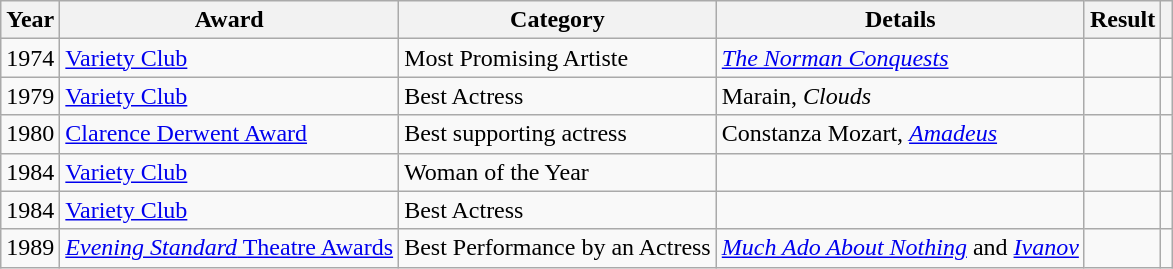<table class="wikitable sortable">
<tr>
<th>Year</th>
<th>Award</th>
<th>Category</th>
<th>Details</th>
<th>Result</th>
<th></th>
</tr>
<tr>
<td>1974</td>
<td><a href='#'>Variety Club</a></td>
<td>Most Promising Artiste</td>
<td><em><a href='#'>The Norman Conquests</a></em></td>
<td></td>
<td></td>
</tr>
<tr>
<td>1979</td>
<td><a href='#'>Variety Club</a></td>
<td>Best Actress</td>
<td>Marain, <em>Clouds</em></td>
<td></td>
<td></td>
</tr>
<tr>
<td>1980</td>
<td><a href='#'>Clarence Derwent Award</a></td>
<td>Best supporting actress</td>
<td>Constanza Mozart, <em><a href='#'>Amadeus</a></em></td>
<td></td>
<td></td>
</tr>
<tr>
<td>1984</td>
<td><a href='#'>Variety Club</a></td>
<td>Woman of the Year</td>
<td></td>
<td></td>
<td></td>
</tr>
<tr>
<td>1984</td>
<td><a href='#'>Variety Club</a></td>
<td>Best Actress</td>
<td></td>
<td></td>
<td></td>
</tr>
<tr>
<td>1989</td>
<td><a href='#'><em>Evening Standard</em> Theatre Awards</a></td>
<td>Best Performance by an Actress</td>
<td><em><a href='#'>Much Ado About Nothing</a></em> and <em><a href='#'>Ivanov</a></em></td>
<td></td>
<td></td>
</tr>
</table>
